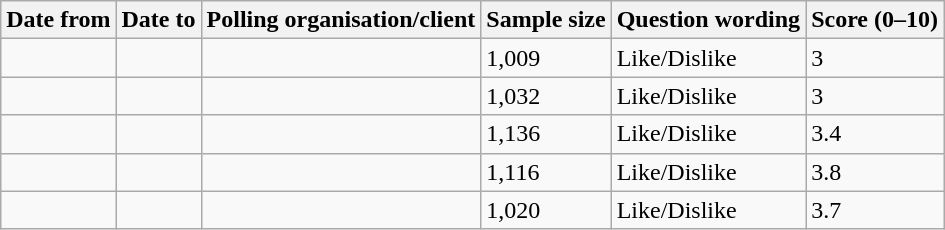<table class="wikitable sortable">
<tr>
<th>Date from</th>
<th>Date to</th>
<th>Polling organisation/client</th>
<th>Sample size</th>
<th>Question wording</th>
<th>Score (0–10)</th>
</tr>
<tr>
<td></td>
<td></td>
<td></td>
<td>1,009</td>
<td>Like/Dislike</td>
<td>3</td>
</tr>
<tr>
<td></td>
<td></td>
<td></td>
<td>1,032</td>
<td>Like/Dislike</td>
<td>3</td>
</tr>
<tr>
<td></td>
<td></td>
<td></td>
<td>1,136</td>
<td>Like/Dislike</td>
<td>3.4</td>
</tr>
<tr>
<td></td>
<td></td>
<td></td>
<td>1,116</td>
<td>Like/Dislike</td>
<td>3.8</td>
</tr>
<tr>
<td></td>
<td></td>
<td></td>
<td>1,020</td>
<td>Like/Dislike</td>
<td>3.7</td>
</tr>
</table>
